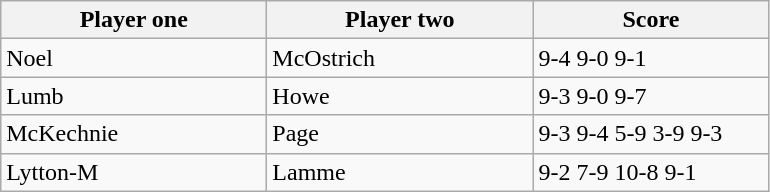<table class="wikitable">
<tr>
<th width=170>Player one</th>
<th width=170>Player two</th>
<th width=150>Score</th>
</tr>
<tr>
<td> Noel</td>
<td> McOstrich</td>
<td>9-4 9-0 9-1</td>
</tr>
<tr>
<td> Lumb</td>
<td> Howe</td>
<td>9-3 9-0 9-7</td>
</tr>
<tr>
<td> McKechnie</td>
<td> Page</td>
<td>9-3 9-4 5-9 3-9 9-3</td>
</tr>
<tr>
<td> Lytton-M</td>
<td> Lamme</td>
<td>9-2 7-9 10-8 9-1</td>
</tr>
</table>
